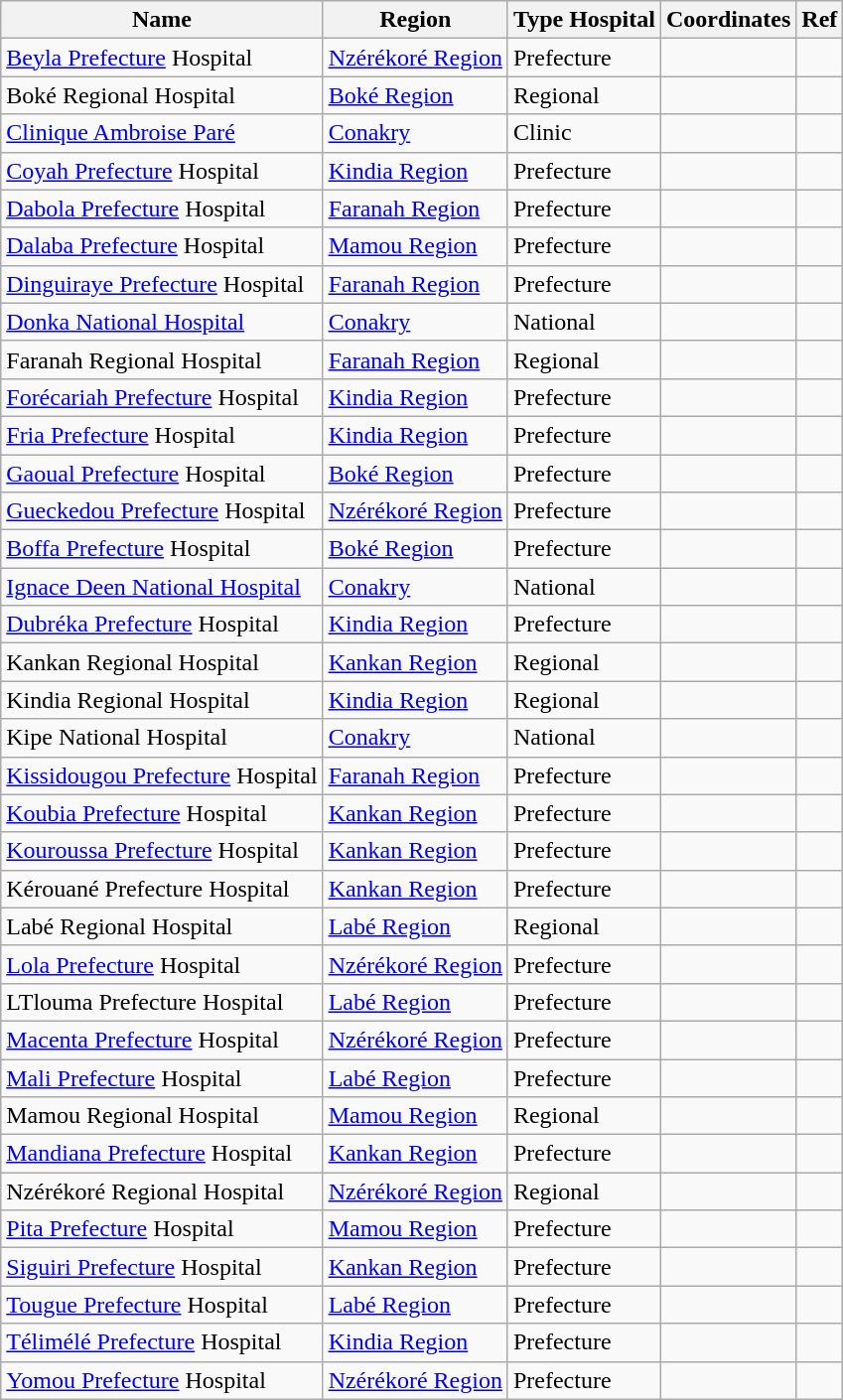<table class="wikitable sortable plainrowheaders" summary="Hospitals in Guinea">
<tr>
<th>Name</th>
<th>Region</th>
<th>Type Hospital</th>
<th>Coordinates</th>
<th>Ref</th>
</tr>
<tr>
<td><a href='#'>Beyla Prefecture</a> Hospital</td>
<td><a href='#'>Nzérékoré Region</a></td>
<td>Prefecture</td>
<td></td>
<td></td>
</tr>
<tr>
<td>Boké Regional Hospital</td>
<td><a href='#'>Boké Region</a></td>
<td>Regional</td>
<td></td>
<td></td>
</tr>
<tr>
<td><a href='#'>Clinique Ambroise Paré</a></td>
<td><a href='#'>Conakry</a></td>
<td>Clinic</td>
<td></td>
<td></td>
</tr>
<tr>
<td><a href='#'>Coyah Prefecture</a> Hospital</td>
<td><a href='#'>Kindia Region</a></td>
<td>Prefecture</td>
<td></td>
<td></td>
</tr>
<tr>
<td><a href='#'>Dabola Prefecture</a> Hospital</td>
<td><a href='#'>Faranah Region</a></td>
<td>Prefecture</td>
<td></td>
<td></td>
</tr>
<tr>
<td><a href='#'>Dalaba Prefecture</a> Hospital</td>
<td><a href='#'>Mamou Region</a></td>
<td>Prefecture</td>
<td></td>
<td></td>
</tr>
<tr>
<td><a href='#'>Dinguiraye Prefecture</a> Hospital</td>
<td><a href='#'>Faranah Region</a></td>
<td>Prefecture</td>
<td></td>
<td></td>
</tr>
<tr>
<td><a href='#'>Donka National Hospital</a></td>
<td><a href='#'>Conakry</a></td>
<td>National</td>
<td></td>
<td></td>
</tr>
<tr>
<td>Faranah Regional Hospital</td>
<td><a href='#'>Faranah Region</a></td>
<td>Regional</td>
<td></td>
<td></td>
</tr>
<tr>
<td><a href='#'>Forécariah Prefecture</a> Hospital</td>
<td><a href='#'>Kindia Region</a></td>
<td>Prefecture</td>
<td></td>
<td></td>
</tr>
<tr>
<td><a href='#'>Fria Prefecture</a> Hospital</td>
<td><a href='#'>Kindia Region</a></td>
<td>Prefecture</td>
<td></td>
<td></td>
</tr>
<tr>
<td><a href='#'>Gaoual Prefecture</a> Hospital</td>
<td><a href='#'>Boké Region</a></td>
<td>Prefecture</td>
<td></td>
<td></td>
</tr>
<tr>
<td><a href='#'>Gueckedou Prefecture</a> Hospital</td>
<td><a href='#'>Nzérékoré Region</a></td>
<td>Prefecture</td>
<td></td>
<td></td>
</tr>
<tr>
<td><a href='#'>Boffa Prefecture</a> Hospital</td>
<td><a href='#'>Boké Region</a></td>
<td>Prefecture</td>
<td></td>
<td></td>
</tr>
<tr>
<td><a href='#'>Ignace Deen National Hospital</a></td>
<td><a href='#'>Conakry</a></td>
<td>National</td>
<td></td>
<td></td>
</tr>
<tr>
<td><a href='#'>Dubréka Prefecture</a> Hospital</td>
<td><a href='#'>Kindia Region</a></td>
<td>Prefecture</td>
<td></td>
<td></td>
</tr>
<tr>
<td>Kankan Regional Hospital</td>
<td><a href='#'>Kankan Region</a></td>
<td>Regional</td>
<td></td>
<td></td>
</tr>
<tr>
<td>Kindia Regional Hospital</td>
<td><a href='#'>Kindia Region</a></td>
<td>Regional</td>
<td></td>
<td></td>
</tr>
<tr>
<td>Kipe National Hospital</td>
<td><a href='#'>Conakry</a></td>
<td>National</td>
<td></td>
<td></td>
</tr>
<tr>
<td><a href='#'>Kissidougou Prefecture</a> Hospital</td>
<td><a href='#'>Faranah Region</a></td>
<td>Prefecture</td>
<td></td>
<td></td>
</tr>
<tr>
<td><a href='#'>Koubia Prefecture</a> Hospital</td>
<td><a href='#'>Kankan Region</a></td>
<td>Prefecture</td>
<td></td>
<td></td>
</tr>
<tr>
<td><a href='#'>Kouroussa Prefecture</a> Hospital</td>
<td><a href='#'>Kankan Region</a></td>
<td>Prefecture</td>
<td></td>
<td></td>
</tr>
<tr>
<td>Kérouané Prefecture Hospital</td>
<td><a href='#'>Kankan Region</a></td>
<td>Prefecture</td>
<td></td>
<td></td>
</tr>
<tr>
<td>Labé Regional  Hospital</td>
<td><a href='#'>Labé Region</a></td>
<td>Regional</td>
<td></td>
<td></td>
</tr>
<tr>
<td><a href='#'>Lola Prefecture</a> Hospital</td>
<td><a href='#'>Nzérékoré Region</a></td>
<td>Prefecture</td>
<td></td>
<td></td>
</tr>
<tr>
<td>LTlouma Prefecture Hospital</td>
<td><a href='#'>Labé Region</a></td>
<td>Prefecture</td>
<td></td>
<td></td>
</tr>
<tr>
<td><a href='#'>Macenta Prefecture</a> Hospital</td>
<td><a href='#'>Nzérékoré Region</a></td>
<td>Prefecture</td>
<td></td>
<td></td>
</tr>
<tr>
<td><a href='#'>Mali Prefecture</a> Hospital</td>
<td><a href='#'>Labé Region</a></td>
<td>Prefecture</td>
<td></td>
<td></td>
</tr>
<tr>
<td>Mamou Regional Hospital</td>
<td><a href='#'>Mamou Region</a></td>
<td>Regional</td>
<td></td>
<td></td>
</tr>
<tr>
<td><a href='#'>Mandiana Prefecture</a> Hospital</td>
<td><a href='#'>Kankan Region</a></td>
<td>Prefecture</td>
<td></td>
<td></td>
</tr>
<tr>
<td>Nzérékoré Regional Hospital</td>
<td><a href='#'>Nzérékoré Region</a></td>
<td>Regional</td>
<td></td>
<td></td>
</tr>
<tr>
<td><a href='#'>Pita Prefecture</a> Hospital</td>
<td><a href='#'>Mamou Region</a></td>
<td>Prefecture</td>
<td></td>
<td></td>
</tr>
<tr>
<td><a href='#'>Siguiri Prefecture</a> Hospital</td>
<td><a href='#'>Kankan Region</a></td>
<td>Prefecture</td>
<td></td>
<td></td>
</tr>
<tr>
<td><a href='#'>Tougue Prefecture</a> Hospital</td>
<td><a href='#'>Labé Region</a></td>
<td>Prefecture</td>
<td></td>
<td></td>
</tr>
<tr>
<td><a href='#'>Télimélé Prefecture</a> Hospital</td>
<td><a href='#'>Kindia Region</a></td>
<td>Prefecture</td>
<td></td>
<td></td>
</tr>
<tr>
<td><a href='#'>Yomou Prefecture</a> Hospital</td>
<td><a href='#'>Nzérékoré Region</a></td>
<td>Prefecture</td>
<td></td>
<td></td>
</tr>
</table>
